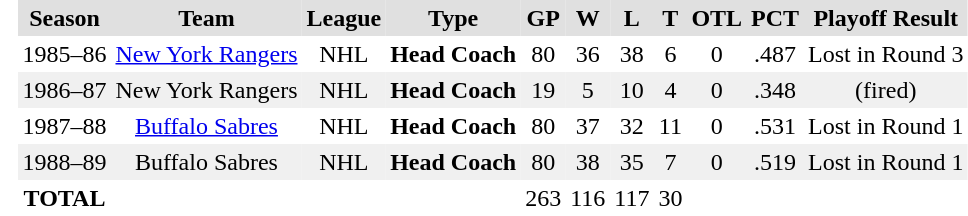<table BORDER="0" CELLPADDING="3" CELLSPACING="0" ID="Table">
<tr ALIGN="center" bgcolor="#e0e0e0">
<th ALIGN="center" rowspan="99" bgcolor="#ffffff"></th>
<th ALIGN="center" rowspan="99" bgcolor="#ffffff"></th>
</tr>
<tr ALIGN="center" bgcolor="#e0e0e0">
<th ALIGN="center">Season</th>
<th ALIGN="center">Team</th>
<th ALIGN="center">League</th>
<th ALIGN="center">Type</th>
<th ALIGN="center">GP</th>
<th ALIGN="center">W</th>
<th ALIGN="center">L</th>
<th ALIGN="center">T</th>
<th ALIGN="center">OTL</th>
<th ALIGN="center">PCT</th>
<th ALIGN="center">Playoff Result</th>
</tr>
<tr ALIGN="center">
<td ALIGN="center">1985–86</td>
<td ALIGN="center"><a href='#'>New York Rangers</a></td>
<td ALIGN="center">NHL</td>
<th ALIGN="center">Head Coach</th>
<td ALIGN="center">80</td>
<td ALIGN="center">36</td>
<td ALIGN="center">38</td>
<td ALIGN="center">6</td>
<td ALIGN="center">0</td>
<td ALIGN="center">.487</td>
<td ALIGN="center">Lost in Round 3</td>
</tr>
<tr ALIGN="center"  bgcolor="#f0f0f0">
<td ALIGN="center">1986–87</td>
<td ALIGN="center">New York Rangers</td>
<td ALIGN="center">NHL</td>
<th ALIGN="center">Head Coach</th>
<td ALIGN="center">19</td>
<td ALIGN="center">5</td>
<td ALIGN="center">10</td>
<td ALIGN="center">4</td>
<td ALIGN="center">0</td>
<td ALIGN="center">.348</td>
<td ALIGN="center">(fired)</td>
</tr>
<tr ALIGN="center">
<td ALIGN="center">1987–88</td>
<td ALIGN="center"><a href='#'>Buffalo Sabres</a></td>
<td ALIGN="center">NHL</td>
<th ALIGN="center">Head Coach</th>
<td ALIGN="center">80</td>
<td ALIGN="center">37</td>
<td ALIGN="center">32</td>
<td ALIGN="center">11</td>
<td ALIGN="center">0</td>
<td ALIGN="center">.531</td>
<td ALIGN="center">Lost in Round 1</td>
</tr>
<tr ALIGN="center"  bgcolor="#f0f0f0">
<td ALIGN="center">1988–89</td>
<td ALIGN="center">Buffalo Sabres</td>
<td ALIGN="center">NHL</td>
<th ALIGN="center">Head Coach</th>
<td ALIGN="center">80</td>
<td ALIGN="center">38</td>
<td ALIGN="center">35</td>
<td ALIGN="center">7</td>
<td ALIGN="center">0</td>
<td ALIGN="center">.519</td>
<td ALIGN="center">Lost in Round 1</td>
</tr>
<tr ALIGN="center">
<td ALIGN="center"><strong>TOTAL</strong></td>
<td ALIGN="center"></td>
<td ALIGN="center"></td>
<td ALIGN="center"></td>
<td ALIGN="center">263</td>
<td ALIGN="center">116</td>
<td ALIGN="center">117</td>
<td ALIGN="center">30</td>
</tr>
</table>
